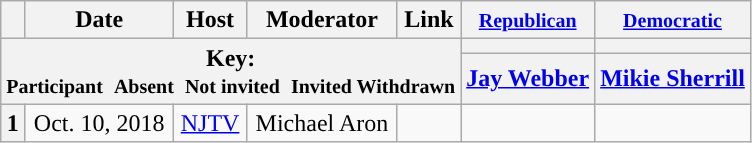<table class="wikitable" style="text-align:center;">
<tr>
<th scope="col"></th>
<th scope="col">Date</th>
<th scope="col">Host</th>
<th scope="col">Moderator</th>
<th scope="col">Link</th>
<th scope="col"><small><a href='#'>Republican</a></small></th>
<th scope="col"><small><a href='#'>Democratic</a></small></th>
</tr>
<tr>
<th colspan="5" rowspan="2">Key:<br> <small>Participant </small>  <small>Absent </small>  <small>Not invited </small>  <small>Invited  Withdrawn</small></th>
<th scope="col" style="background:"></th>
<th scope="col" style="background:"></th>
</tr>
<tr>
<th scope="col"><a href='#'>Jay Webber</a></th>
<th scope="col"><a href='#'>Mikie Sherrill</a></th>
</tr>
<tr>
<th>1</th>
<td style="white-space:nowrap;">Oct. 10, 2018</td>
<td style="white-space:nowrap;"><a href='#'>NJTV</a></td>
<td style="white-space:nowrap;">Michael Aron</td>
<td style="white-space:nowrap;"></td>
<td></td>
<td></td>
</tr>
</table>
